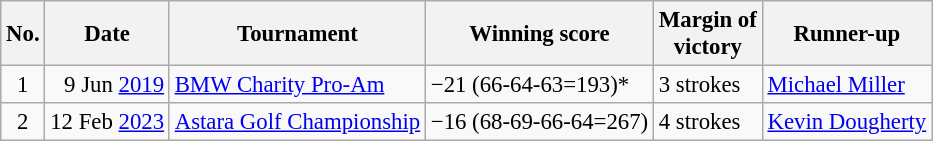<table class="wikitable" style="font-size:95%;">
<tr>
<th>No.</th>
<th>Date</th>
<th>Tournament</th>
<th>Winning score</th>
<th>Margin of<br>victory</th>
<th>Runner-up</th>
</tr>
<tr>
<td align=center>1</td>
<td align=right>9 Jun <a href='#'>2019</a></td>
<td><a href='#'>BMW Charity Pro-Am</a></td>
<td>−21 (66-64-63=193)*</td>
<td>3 strokes</td>
<td> <a href='#'>Michael Miller</a></td>
</tr>
<tr>
<td align=center>2</td>
<td align=right>12 Feb <a href='#'>2023</a></td>
<td><a href='#'>Astara Golf Championship</a></td>
<td>−16 (68-69-66-64=267)</td>
<td>4 strokes</td>
<td> <a href='#'>Kevin Dougherty</a></td>
</tr>
</table>
